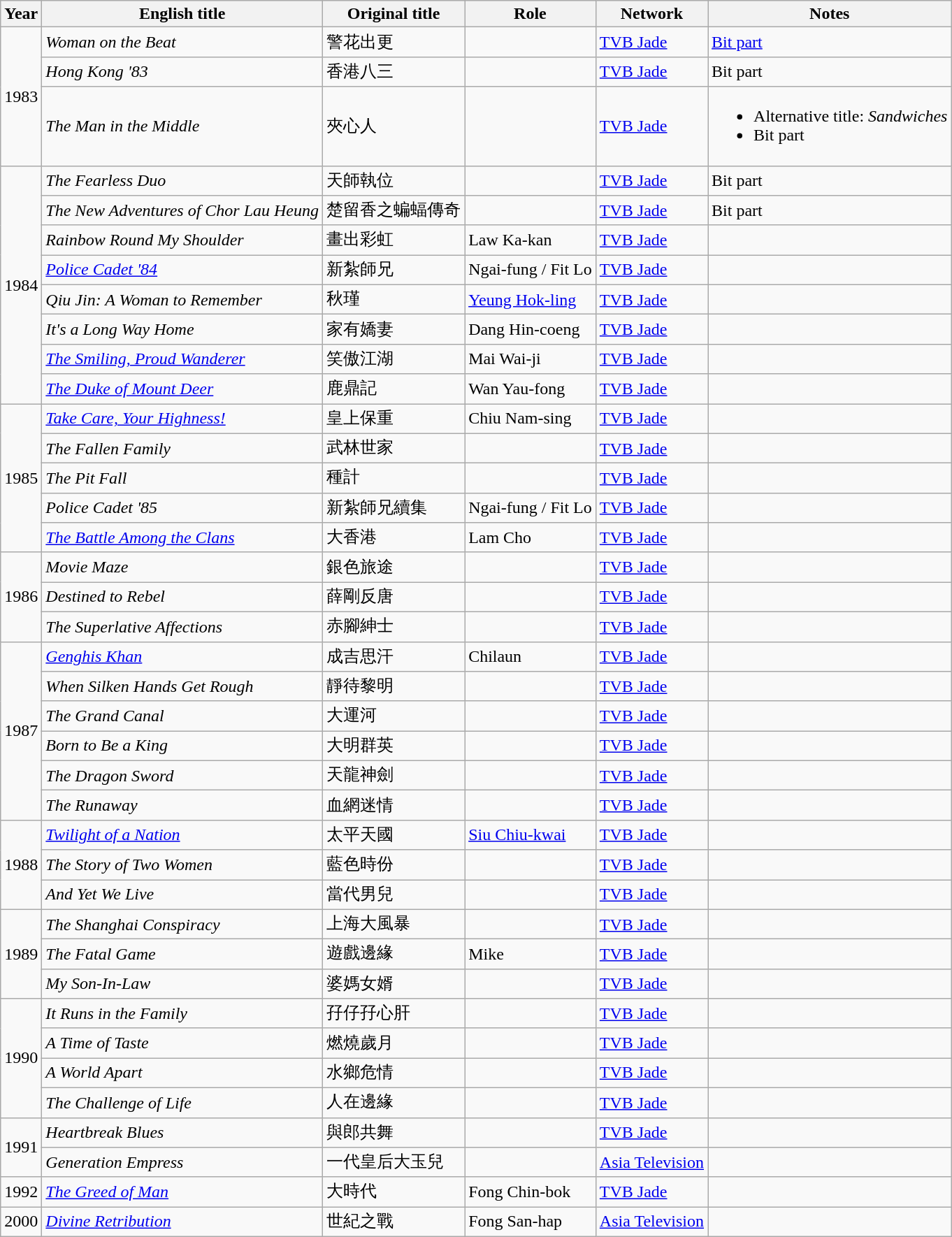<table class="wikitable sortable">
<tr>
<th>Year</th>
<th>English title</th>
<th>Original title</th>
<th>Role</th>
<th>Network</th>
<th class="unsortable">Notes</th>
</tr>
<tr>
<td rowspan="3">1983</td>
<td><em>Woman on the Beat</em></td>
<td>警花出更</td>
<td></td>
<td><a href='#'>TVB Jade</a></td>
<td><a href='#'>Bit part</a></td>
</tr>
<tr>
<td><em>Hong Kong '83</em></td>
<td>香港八三</td>
<td></td>
<td><a href='#'>TVB Jade</a></td>
<td>Bit part</td>
</tr>
<tr>
<td><em>The Man in the Middle</em></td>
<td>夾心人</td>
<td></td>
<td><a href='#'>TVB Jade</a></td>
<td><ul><li>Alternative title: <em>Sandwiches</em></li><li> Bit part</li></ul></td>
</tr>
<tr>
<td rowspan="8">1984</td>
<td><em>The Fearless Duo</em></td>
<td>天師執位</td>
<td></td>
<td><a href='#'>TVB Jade</a></td>
<td>Bit part</td>
</tr>
<tr>
<td><em>The New Adventures of Chor Lau Heung</em></td>
<td>楚留香之蝙蝠傳奇</td>
<td></td>
<td><a href='#'>TVB Jade</a></td>
<td>Bit part</td>
</tr>
<tr>
<td><em>Rainbow Round My Shoulder</em></td>
<td>畫出彩虹</td>
<td>Law Ka-kan</td>
<td><a href='#'>TVB Jade</a></td>
<td></td>
</tr>
<tr>
<td><em><a href='#'>Police Cadet '84</a></em></td>
<td>新紮師兄</td>
<td>Ngai-fung / Fit Lo</td>
<td><a href='#'>TVB Jade</a></td>
<td></td>
</tr>
<tr>
<td><em>Qiu Jin: A Woman to Remember</em></td>
<td>秋瑾</td>
<td><a href='#'>Yeung Hok-ling</a></td>
<td><a href='#'>TVB Jade</a></td>
<td></td>
</tr>
<tr>
<td><em>It's a Long Way Home</em></td>
<td>家有嬌妻</td>
<td>Dang Hin-coeng</td>
<td><a href='#'>TVB Jade</a></td>
<td></td>
</tr>
<tr>
<td><em><a href='#'>The Smiling, Proud Wanderer</a></em></td>
<td>笑傲江湖</td>
<td>Mai Wai-ji</td>
<td><a href='#'>TVB Jade</a></td>
<td></td>
</tr>
<tr>
<td><em><a href='#'>The Duke of Mount Deer</a></em></td>
<td>鹿鼎記</td>
<td>Wan Yau-fong</td>
<td><a href='#'>TVB Jade</a></td>
<td></td>
</tr>
<tr>
<td rowspan="5">1985</td>
<td><em><a href='#'>Take Care, Your Highness!</a></em></td>
<td>皇上保重</td>
<td>Chiu Nam-sing</td>
<td><a href='#'>TVB Jade</a></td>
<td></td>
</tr>
<tr>
<td><em>The Fallen Family</em></td>
<td>武林世家</td>
<td></td>
<td><a href='#'>TVB Jade</a></td>
<td></td>
</tr>
<tr>
<td><em>The Pit Fall</em></td>
<td>種計</td>
<td></td>
<td><a href='#'>TVB Jade</a></td>
<td></td>
</tr>
<tr>
<td><em>Police Cadet '85</em></td>
<td>新紮師兄續集</td>
<td>Ngai-fung / Fit Lo</td>
<td><a href='#'>TVB Jade</a></td>
<td></td>
</tr>
<tr>
<td><em><a href='#'>The Battle Among the Clans</a></em></td>
<td>大香港</td>
<td>Lam Cho</td>
<td><a href='#'>TVB Jade</a></td>
<td></td>
</tr>
<tr>
<td rowspan="3">1986</td>
<td><em>Movie Maze</em></td>
<td>銀色旅途</td>
<td></td>
<td><a href='#'>TVB Jade</a></td>
<td></td>
</tr>
<tr>
<td><em>Destined to Rebel</em></td>
<td>薛剛反唐</td>
<td></td>
<td><a href='#'>TVB Jade</a></td>
<td></td>
</tr>
<tr>
<td><em>The Superlative Affections</em></td>
<td>赤腳紳士</td>
<td></td>
<td><a href='#'>TVB Jade</a></td>
<td></td>
</tr>
<tr>
<td rowspan="6">1987</td>
<td><em><a href='#'>Genghis Khan</a></em></td>
<td>成吉思汗</td>
<td>Chilaun</td>
<td><a href='#'>TVB Jade</a></td>
<td></td>
</tr>
<tr>
<td><em>When Silken Hands Get Rough</em></td>
<td>靜待黎明</td>
<td></td>
<td><a href='#'>TVB Jade</a></td>
<td></td>
</tr>
<tr>
<td><em>The Grand Canal</em></td>
<td>大運河</td>
<td></td>
<td><a href='#'>TVB Jade</a></td>
<td></td>
</tr>
<tr>
<td><em>Born to Be a King</em></td>
<td>大明群英</td>
<td></td>
<td><a href='#'>TVB Jade</a></td>
<td></td>
</tr>
<tr>
<td><em>The Dragon Sword</em></td>
<td>天龍神劍</td>
<td></td>
<td><a href='#'>TVB Jade</a></td>
<td></td>
</tr>
<tr>
<td><em>The Runaway</em></td>
<td>血網迷情</td>
<td></td>
<td><a href='#'>TVB Jade</a></td>
<td></td>
</tr>
<tr>
<td rowspan="3">1988</td>
<td><em><a href='#'>Twilight of a Nation</a></em></td>
<td>太平天國</td>
<td><a href='#'>Siu Chiu-kwai</a></td>
<td><a href='#'>TVB Jade</a></td>
<td></td>
</tr>
<tr>
<td><em>The Story of Two Women</em></td>
<td>藍色時份</td>
<td></td>
<td><a href='#'>TVB Jade</a></td>
<td></td>
</tr>
<tr>
<td><em>And Yet We Live</em></td>
<td>當代男兒</td>
<td></td>
<td><a href='#'>TVB Jade</a></td>
<td></td>
</tr>
<tr>
<td rowspan="3">1989</td>
<td><em>The Shanghai Conspiracy</em></td>
<td>上海大風暴</td>
<td></td>
<td><a href='#'>TVB Jade</a></td>
<td></td>
</tr>
<tr>
<td><em>The Fatal Game</em></td>
<td>遊戲邊緣</td>
<td>Mike</td>
<td><a href='#'>TVB Jade</a></td>
<td></td>
</tr>
<tr>
<td><em>My Son-In-Law</em></td>
<td>婆媽女婿</td>
<td></td>
<td><a href='#'>TVB Jade</a></td>
<td></td>
</tr>
<tr>
<td rowspan="4">1990</td>
<td><em>It Runs in the Family</em></td>
<td>孖仔孖心肝</td>
<td></td>
<td><a href='#'>TVB Jade</a></td>
<td></td>
</tr>
<tr>
<td><em>A Time of Taste</em></td>
<td>燃燒歲月</td>
<td></td>
<td><a href='#'>TVB Jade</a></td>
<td></td>
</tr>
<tr>
<td><em>A World Apart</em></td>
<td>水鄉危情</td>
<td></td>
<td><a href='#'>TVB Jade</a></td>
<td></td>
</tr>
<tr>
<td><em>The Challenge of Life</em></td>
<td>人在邊緣</td>
<td></td>
<td><a href='#'>TVB Jade</a></td>
<td></td>
</tr>
<tr>
<td rowspan="2">1991</td>
<td><em>Heartbreak Blues</em></td>
<td>與郎共舞</td>
<td></td>
<td><a href='#'>TVB Jade</a></td>
<td></td>
</tr>
<tr>
<td><em>Generation Empress</em></td>
<td>一代皇后大玉兒</td>
<td></td>
<td><a href='#'>Asia Television</a></td>
<td></td>
</tr>
<tr>
<td>1992</td>
<td><em><a href='#'>The Greed of Man</a></em></td>
<td>大時代</td>
<td>Fong Chin-bok</td>
<td><a href='#'>TVB Jade</a></td>
<td></td>
</tr>
<tr>
<td>2000</td>
<td><em><a href='#'>Divine Retribution</a></em></td>
<td>世紀之戰</td>
<td>Fong San-hap</td>
<td><a href='#'>Asia Television</a></td>
<td></td>
</tr>
</table>
